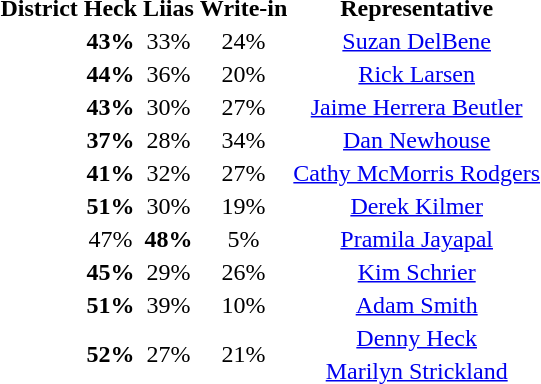<table class=sortable wikitable>
<tr>
<th>District</th>
<th>Heck</th>
<th>Liias</th>
<th>Write-in</th>
<th>Representative</th>
</tr>
<tr align=center>
<th></th>
<td><strong>43%</strong></td>
<td>33%</td>
<td>24%</td>
<td><a href='#'>Suzan DelBene</a></td>
</tr>
<tr align=center>
<th></th>
<td><strong>44%</strong></td>
<td>36%</td>
<td>20%</td>
<td><a href='#'>Rick Larsen</a></td>
</tr>
<tr align=center>
<th></th>
<td><strong>43%</strong></td>
<td>30%</td>
<td>27%</td>
<td><a href='#'>Jaime Herrera Beutler</a></td>
</tr>
<tr align=center>
<th></th>
<td><strong>37%</strong></td>
<td>28%</td>
<td>34%</td>
<td><a href='#'>Dan Newhouse</a></td>
</tr>
<tr align=center>
<th></th>
<td><strong>41%</strong></td>
<td>32%</td>
<td>27%</td>
<td><a href='#'>Cathy McMorris Rodgers</a></td>
</tr>
<tr align=center>
<th></th>
<td><strong>51%</strong></td>
<td>30%</td>
<td>19%</td>
<td><a href='#'>Derek Kilmer</a></td>
</tr>
<tr align=center>
<th></th>
<td>47%</td>
<td><strong>48%</strong></td>
<td>5%</td>
<td><a href='#'>Pramila Jayapal</a></td>
</tr>
<tr align=center>
<th></th>
<td><strong>45%</strong></td>
<td>29%</td>
<td>26%</td>
<td><a href='#'>Kim Schrier</a></td>
</tr>
<tr align=center>
<th></th>
<td><strong>51%</strong></td>
<td>39%</td>
<td>10%</td>
<td><a href='#'>Adam Smith</a></td>
</tr>
<tr align=center>
<th rowspan=2 ></th>
<td rowspan=2><strong>52%</strong></td>
<td rowspan=2>27%</td>
<td rowspan=2>21%</td>
<td><a href='#'>Denny Heck</a></td>
</tr>
<tr align=center>
<td><a href='#'>Marilyn Strickland</a></td>
</tr>
</table>
